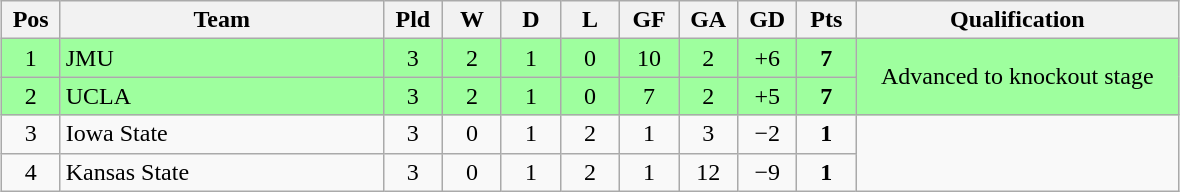<table class="wikitable" style="text-align:center; margin: 1em auto">
<tr>
<th style=width:2em>Pos</th>
<th style=width:13em>Team</th>
<th style=width:2em>Pld</th>
<th style=width:2em>W</th>
<th style=width:2em>D</th>
<th style=width:2em>L</th>
<th style=width:2em>GF</th>
<th style=width:2em>GA</th>
<th style=width:2em>GD</th>
<th style=width:2em>Pts</th>
<th style=width:13em>Qualification</th>
</tr>
<tr bgcolor="#9eff9e">
<td>1</td>
<td style="text-align:left">JMU</td>
<td>3</td>
<td>2</td>
<td>1</td>
<td>0</td>
<td>10</td>
<td>2</td>
<td>+6<strong></strong></td>
<td><strong>7</strong></td>
<td rowspan="2">Advanced to knockout stage</td>
</tr>
<tr bgcolor="#9eff9e">
<td>2</td>
<td style="text-align:left">UCLA</td>
<td>3</td>
<td>2</td>
<td>1</td>
<td>0</td>
<td>7</td>
<td>2</td>
<td>+5</td>
<td><strong>7</strong></td>
</tr>
<tr>
<td>3</td>
<td style="text-align:left">Iowa State</td>
<td>3</td>
<td>0</td>
<td>1</td>
<td>2</td>
<td>1</td>
<td>3</td>
<td>−2</td>
<td><strong>1</strong></td>
<td rowspan="2"></td>
</tr>
<tr>
<td>4</td>
<td style="text-align:left">Kansas State</td>
<td>3</td>
<td>0</td>
<td>1</td>
<td>2</td>
<td>1</td>
<td>12</td>
<td>−9<strong></strong></td>
<td><strong>1</strong></td>
</tr>
</table>
